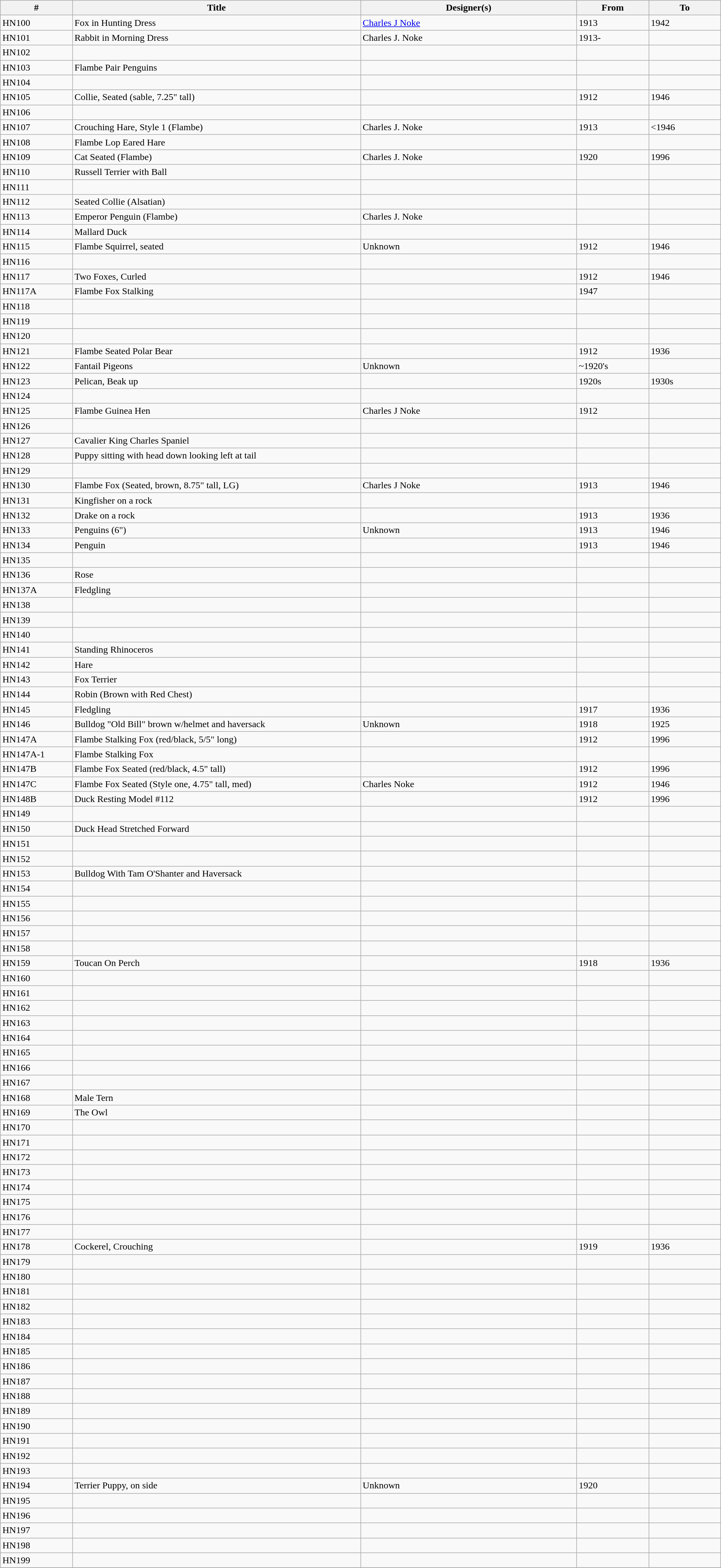<table class="wikitable collapsible" width="97%" border="1" cellpadding="1" cellspacing="0" align="centre">
<tr>
<th width=10%>#</th>
<th width=40%>Title</th>
<th width=30%>Designer(s)</th>
<th width=10%>From</th>
<th width=10%>To</th>
</tr>
<tr>
<td>HN100</td>
<td>Fox in Hunting Dress</td>
<td><a href='#'>Charles J Noke</a></td>
<td>1913</td>
<td>1942</td>
</tr>
<tr>
<td>HN101</td>
<td>Rabbit in Morning Dress</td>
<td>Charles J. Noke</td>
<td>1913-</td>
<td></td>
</tr>
<tr>
<td>HN102</td>
<td></td>
<td></td>
<td></td>
<td></td>
</tr>
<tr>
<td>HN103</td>
<td>Flambe Pair Penguins</td>
<td></td>
<td></td>
<td></td>
</tr>
<tr>
<td>HN104</td>
<td></td>
<td></td>
<td></td>
<td></td>
</tr>
<tr>
<td>HN105</td>
<td>Collie, Seated (sable, 7.25" tall)</td>
<td></td>
<td>1912</td>
<td>1946</td>
</tr>
<tr>
<td>HN106</td>
<td></td>
<td></td>
<td></td>
<td></td>
</tr>
<tr>
<td>HN107</td>
<td>Crouching Hare, Style 1 (Flambe)</td>
<td>Charles J. Noke</td>
<td>1913</td>
<td><1946</td>
</tr>
<tr>
<td>HN108</td>
<td>Flambe Lop Eared Hare</td>
<td></td>
<td></td>
<td></td>
</tr>
<tr>
<td>HN109</td>
<td>Cat Seated (Flambe)</td>
<td>Charles J. Noke</td>
<td>1920</td>
<td>1996</td>
</tr>
<tr>
<td>HN110</td>
<td>Russell Terrier with Ball</td>
<td></td>
<td></td>
<td></td>
</tr>
<tr>
<td>HN111</td>
<td></td>
<td></td>
<td></td>
<td></td>
</tr>
<tr>
<td>HN112</td>
<td>Seated Collie (Alsatian)</td>
<td></td>
<td></td>
<td></td>
</tr>
<tr>
<td>HN113</td>
<td>Emperor Penguin (Flambe)</td>
<td>Charles J. Noke</td>
<td></td>
<td></td>
</tr>
<tr>
<td>HN114</td>
<td>Mallard Duck</td>
<td></td>
<td></td>
<td></td>
</tr>
<tr>
<td>HN115</td>
<td>Flambe Squirrel, seated</td>
<td>Unknown</td>
<td>1912</td>
<td>1946</td>
</tr>
<tr>
<td>HN116</td>
<td></td>
<td></td>
<td></td>
<td></td>
</tr>
<tr>
<td>HN117</td>
<td>Two Foxes, Curled</td>
<td></td>
<td>1912</td>
<td>1946</td>
</tr>
<tr>
<td>HN117A</td>
<td>Flambe Fox Stalking</td>
<td></td>
<td>1947</td>
<td></td>
</tr>
<tr>
<td>HN118</td>
<td></td>
<td></td>
<td></td>
<td></td>
</tr>
<tr>
<td>HN119</td>
<td></td>
<td></td>
<td></td>
<td></td>
</tr>
<tr>
<td>HN120</td>
<td></td>
<td></td>
<td></td>
<td></td>
</tr>
<tr>
<td>HN121</td>
<td>Flambe Seated Polar Bear</td>
<td></td>
<td>1912</td>
<td>1936</td>
</tr>
<tr>
<td>HN122</td>
<td>Fantail Pigeons</td>
<td>Unknown</td>
<td>~1920's</td>
<td></td>
</tr>
<tr>
<td>HN123</td>
<td>Pelican, Beak up</td>
<td></td>
<td>1920s</td>
<td>1930s</td>
</tr>
<tr>
<td>HN124</td>
<td></td>
<td></td>
<td></td>
<td></td>
</tr>
<tr>
<td>HN125</td>
<td>Flambe Guinea Hen</td>
<td>Charles J Noke</td>
<td>1912</td>
<td></td>
</tr>
<tr>
<td>HN126</td>
<td></td>
<td></td>
<td></td>
<td></td>
</tr>
<tr>
<td>HN127</td>
<td>Cavalier King Charles Spaniel</td>
<td></td>
<td></td>
<td></td>
</tr>
<tr>
<td>HN128</td>
<td>Puppy sitting with head down looking left at tail</td>
<td></td>
<td></td>
<td></td>
</tr>
<tr>
<td>HN129</td>
<td></td>
<td></td>
<td></td>
<td></td>
</tr>
<tr>
<td>HN130</td>
<td>Flambe Fox (Seated, brown, 8.75" tall, LG)</td>
<td>Charles J Noke</td>
<td>1913</td>
<td>1946</td>
</tr>
<tr>
<td>HN131</td>
<td>Kingfisher on a rock</td>
<td></td>
<td></td>
<td></td>
</tr>
<tr>
<td>HN132</td>
<td>Drake on a rock</td>
<td></td>
<td>1913</td>
<td>1936</td>
</tr>
<tr>
<td>HN133</td>
<td>Penguins (6")</td>
<td>Unknown</td>
<td>1913</td>
<td>1946</td>
</tr>
<tr>
<td>HN134</td>
<td>Penguin</td>
<td></td>
<td>1913</td>
<td>1946</td>
</tr>
<tr>
<td>HN135</td>
<td></td>
<td></td>
<td></td>
<td></td>
</tr>
<tr>
<td>HN136</td>
<td>Rose</td>
<td></td>
<td></td>
<td></td>
</tr>
<tr>
<td>HN137A</td>
<td>Fledgling</td>
<td></td>
<td></td>
<td></td>
</tr>
<tr>
<td>HN138</td>
<td></td>
<td></td>
<td></td>
<td></td>
</tr>
<tr>
<td>HN139</td>
<td></td>
<td></td>
<td></td>
<td></td>
</tr>
<tr>
<td>HN140</td>
<td></td>
<td></td>
<td></td>
<td></td>
</tr>
<tr>
<td>HN141</td>
<td>Standing Rhinoceros</td>
<td></td>
<td></td>
<td></td>
</tr>
<tr>
<td>HN142</td>
<td>Hare</td>
<td></td>
<td></td>
<td></td>
</tr>
<tr>
<td>HN143</td>
<td>Fox Terrier</td>
<td></td>
<td></td>
<td></td>
</tr>
<tr>
<td>HN144</td>
<td>Robin (Brown with Red Chest)</td>
<td></td>
<td></td>
<td></td>
</tr>
<tr>
<td>HN145</td>
<td>Fledgling</td>
<td></td>
<td>1917</td>
<td>1936</td>
</tr>
<tr>
<td>HN146</td>
<td>Bulldog "Old Bill" brown w/helmet and haversack</td>
<td>Unknown</td>
<td>1918</td>
<td>1925</td>
</tr>
<tr>
<td>HN147A</td>
<td>Flambe Stalking Fox (red/black, 5/5" long)</td>
<td></td>
<td>1912</td>
<td>1996</td>
</tr>
<tr>
<td>HN147A-1</td>
<td>Flambe Stalking Fox</td>
<td></td>
<td></td>
<td></td>
</tr>
<tr>
<td>HN147B</td>
<td>Flambe Fox Seated (red/black, 4.5" tall)</td>
<td></td>
<td>1912</td>
<td>1996</td>
</tr>
<tr>
<td>HN147C</td>
<td>Flambe Fox Seated (Style one, 4.75" tall, med)</td>
<td>Charles Noke</td>
<td>1912</td>
<td>1946</td>
</tr>
<tr>
<td>HN148B</td>
<td>Duck Resting Model #112</td>
<td></td>
<td>1912</td>
<td>1996</td>
</tr>
<tr>
<td>HN149</td>
<td></td>
<td></td>
<td></td>
<td></td>
</tr>
<tr>
<td>HN150</td>
<td>Duck Head Stretched Forward</td>
<td></td>
<td></td>
<td></td>
</tr>
<tr>
<td>HN151</td>
<td></td>
<td></td>
<td></td>
<td></td>
</tr>
<tr>
<td>HN152</td>
<td></td>
<td></td>
<td></td>
<td></td>
</tr>
<tr>
<td>HN153</td>
<td>Bulldog With Tam O'Shanter and Haversack</td>
<td></td>
<td></td>
<td></td>
</tr>
<tr>
<td>HN154</td>
<td></td>
<td></td>
<td></td>
<td></td>
</tr>
<tr>
<td>HN155</td>
<td></td>
<td></td>
<td></td>
<td></td>
</tr>
<tr>
<td>HN156</td>
<td></td>
<td></td>
<td></td>
<td></td>
</tr>
<tr>
<td>HN157</td>
<td></td>
<td></td>
<td></td>
<td></td>
</tr>
<tr>
<td>HN158</td>
<td></td>
<td></td>
<td></td>
<td></td>
</tr>
<tr>
<td>HN159</td>
<td>Toucan On Perch</td>
<td></td>
<td>1918</td>
<td>1936</td>
</tr>
<tr>
<td>HN160</td>
<td></td>
<td></td>
<td></td>
<td></td>
</tr>
<tr>
<td>HN161</td>
<td></td>
<td></td>
<td></td>
<td></td>
</tr>
<tr>
<td>HN162</td>
<td></td>
<td></td>
<td></td>
<td></td>
</tr>
<tr>
<td>HN163</td>
<td></td>
<td></td>
<td></td>
<td></td>
</tr>
<tr>
<td>HN164</td>
<td></td>
<td></td>
<td></td>
<td></td>
</tr>
<tr>
<td>HN165</td>
<td></td>
<td></td>
<td></td>
<td></td>
</tr>
<tr>
<td>HN166</td>
<td></td>
<td></td>
<td></td>
<td></td>
</tr>
<tr>
<td>HN167</td>
<td></td>
<td></td>
<td></td>
<td></td>
</tr>
<tr>
<td>HN168</td>
<td>Male Tern</td>
<td></td>
<td></td>
<td></td>
</tr>
<tr>
<td>HN169</td>
<td>The Owl</td>
<td></td>
<td></td>
<td></td>
</tr>
<tr>
<td>HN170</td>
<td></td>
<td></td>
<td></td>
<td></td>
</tr>
<tr>
<td>HN171</td>
<td></td>
<td></td>
<td></td>
<td></td>
</tr>
<tr>
<td>HN172</td>
<td></td>
<td></td>
<td></td>
<td></td>
</tr>
<tr>
<td>HN173</td>
<td></td>
<td></td>
<td></td>
<td></td>
</tr>
<tr>
<td>HN174</td>
<td></td>
<td></td>
<td></td>
<td></td>
</tr>
<tr>
<td>HN175</td>
<td></td>
<td></td>
<td></td>
<td></td>
</tr>
<tr>
<td>HN176</td>
<td></td>
<td></td>
<td></td>
<td></td>
</tr>
<tr>
<td>HN177</td>
<td></td>
<td></td>
<td></td>
<td></td>
</tr>
<tr>
<td>HN178</td>
<td>Cockerel, Crouching</td>
<td></td>
<td>1919</td>
<td>1936</td>
</tr>
<tr>
<td>HN179</td>
<td></td>
<td></td>
<td></td>
<td></td>
</tr>
<tr>
<td>HN180</td>
<td></td>
<td></td>
<td></td>
<td></td>
</tr>
<tr>
<td>HN181</td>
<td></td>
<td></td>
<td></td>
<td></td>
</tr>
<tr>
<td>HN182</td>
<td></td>
<td></td>
<td></td>
<td></td>
</tr>
<tr>
<td>HN183</td>
<td></td>
<td></td>
<td></td>
<td></td>
</tr>
<tr>
<td>HN184</td>
<td></td>
<td></td>
<td></td>
<td></td>
</tr>
<tr>
<td>HN185</td>
<td></td>
<td></td>
<td></td>
<td></td>
</tr>
<tr>
<td>HN186</td>
<td></td>
<td></td>
<td></td>
<td></td>
</tr>
<tr>
<td>HN187</td>
<td></td>
<td></td>
<td></td>
<td></td>
</tr>
<tr>
<td>HN188</td>
<td></td>
<td></td>
<td></td>
<td></td>
</tr>
<tr>
<td>HN189</td>
<td></td>
<td></td>
<td></td>
<td></td>
</tr>
<tr>
<td>HN190</td>
<td></td>
<td></td>
<td></td>
<td></td>
</tr>
<tr>
<td>HN191</td>
<td></td>
<td></td>
<td></td>
<td></td>
</tr>
<tr>
<td>HN192</td>
<td></td>
<td></td>
<td></td>
<td></td>
</tr>
<tr>
<td>HN193</td>
<td></td>
<td></td>
<td></td>
<td></td>
</tr>
<tr>
<td>HN194</td>
<td>Terrier Puppy, on side</td>
<td>Unknown</td>
<td>1920</td>
<td></td>
</tr>
<tr>
<td>HN195</td>
<td></td>
<td></td>
<td></td>
<td></td>
</tr>
<tr>
<td>HN196</td>
<td></td>
<td></td>
<td></td>
<td></td>
</tr>
<tr>
<td>HN197</td>
<td></td>
<td></td>
<td></td>
<td></td>
</tr>
<tr>
<td>HN198</td>
<td></td>
<td></td>
<td></td>
<td></td>
</tr>
<tr>
<td>HN199</td>
<td></td>
<td></td>
<td></td>
<td></td>
</tr>
<tr>
</tr>
</table>
